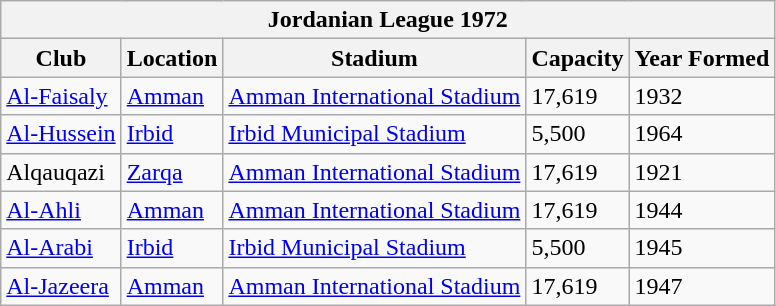<table class="wikitable">
<tr>
<th colspan="5">Jordanian  League 1972</th>
</tr>
<tr>
<th>Club</th>
<th>Location</th>
<th>Stadium</th>
<th>Capacity</th>
<th>Year Formed</th>
</tr>
<tr style="vertical-align:top;">
<td><a href='#'>Al-Faisaly</a></td>
<td><a href='#'>Amman</a></td>
<td><a href='#'>Amman International Stadium</a></td>
<td>17,619</td>
<td>1932</td>
</tr>
<tr style="vertical-align:top;">
<td><a href='#'>Al-Hussein</a></td>
<td><a href='#'>Irbid</a></td>
<td><a href='#'>Irbid Municipal Stadium</a></td>
<td>5,500</td>
<td>1964</td>
</tr>
<tr style="vertical-align:top;">
<td>Alqauqazi</td>
<td><a href='#'>Zarqa</a></td>
<td><a href='#'>Amman International Stadium</a></td>
<td>17,619</td>
<td>1921</td>
</tr>
<tr style="vertical-align:top;">
<td><a href='#'>Al-Ahli</a></td>
<td><a href='#'>Amman</a></td>
<td><a href='#'>Amman International Stadium</a></td>
<td>17,619</td>
<td>1944</td>
</tr>
<tr style="vertical-align:top;">
<td><a href='#'>Al-Arabi</a></td>
<td><a href='#'>Irbid</a></td>
<td><a href='#'>Irbid Municipal Stadium</a></td>
<td>5,500</td>
<td>1945</td>
</tr>
<tr style="vertical-align:top;">
<td><a href='#'>Al-Jazeera</a></td>
<td><a href='#'>Amman</a></td>
<td><a href='#'>Amman International Stadium</a></td>
<td>17,619</td>
<td>1947</td>
</tr>
</table>
